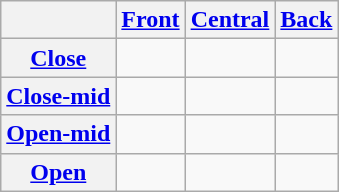<table class="wikitable" style="text-align:center;">
<tr>
<th></th>
<th><a href='#'>Front</a></th>
<th><a href='#'>Central</a></th>
<th><a href='#'>Back</a></th>
</tr>
<tr>
<th><a href='#'>Close</a></th>
<td></td>
<td></td>
<td></td>
</tr>
<tr>
<th><a href='#'>Close-mid</a></th>
<td></td>
<td></td>
<td></td>
</tr>
<tr>
<th><a href='#'>Open-mid</a></th>
<td></td>
<td></td>
<td></td>
</tr>
<tr>
<th><a href='#'>Open</a></th>
<td></td>
<td></td>
<td></td>
</tr>
</table>
